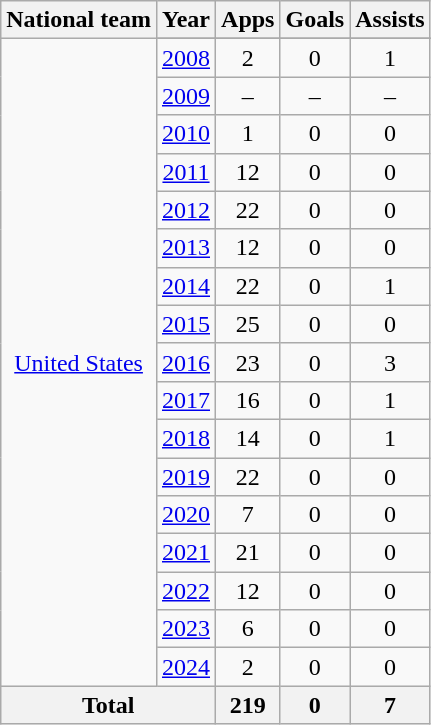<table class="wikitable" style="text-align:center">
<tr>
<th>National team</th>
<th>Year</th>
<th>Apps</th>
<th>Goals</th>
<th>Assists</th>
</tr>
<tr>
<td rowspan=18><a href='#'>United States</a></td>
</tr>
<tr>
<td><a href='#'>2008</a></td>
<td>2</td>
<td>0</td>
<td>1</td>
</tr>
<tr>
<td><a href='#'>2009</a></td>
<td>–</td>
<td>–</td>
<td>–</td>
</tr>
<tr>
<td><a href='#'>2010</a></td>
<td>1</td>
<td>0</td>
<td>0</td>
</tr>
<tr>
<td><a href='#'>2011</a></td>
<td>12</td>
<td>0</td>
<td>0</td>
</tr>
<tr>
<td><a href='#'>2012</a></td>
<td>22</td>
<td>0</td>
<td>0</td>
</tr>
<tr>
<td><a href='#'>2013</a></td>
<td>12</td>
<td>0</td>
<td>0</td>
</tr>
<tr>
<td><a href='#'>2014</a></td>
<td>22</td>
<td>0</td>
<td>1</td>
</tr>
<tr>
<td><a href='#'>2015</a></td>
<td>25</td>
<td>0</td>
<td>0</td>
</tr>
<tr>
<td><a href='#'>2016</a></td>
<td>23</td>
<td>0</td>
<td>3</td>
</tr>
<tr>
<td><a href='#'>2017</a></td>
<td>16</td>
<td>0</td>
<td>1</td>
</tr>
<tr>
<td><a href='#'>2018</a></td>
<td>14</td>
<td>0</td>
<td>1</td>
</tr>
<tr>
<td><a href='#'>2019</a></td>
<td>22</td>
<td>0</td>
<td>0</td>
</tr>
<tr>
<td><a href='#'>2020</a></td>
<td>7</td>
<td>0</td>
<td>0</td>
</tr>
<tr>
<td><a href='#'>2021</a></td>
<td>21</td>
<td>0</td>
<td>0</td>
</tr>
<tr>
<td><a href='#'>2022</a></td>
<td>12</td>
<td>0</td>
<td>0</td>
</tr>
<tr>
<td><a href='#'>2023</a></td>
<td>6</td>
<td>0</td>
<td>0</td>
</tr>
<tr>
<td><a href='#'>2024</a></td>
<td>2</td>
<td>0</td>
<td>0</td>
</tr>
<tr>
<th colspan=2>Total</th>
<th>219</th>
<th>0</th>
<th>7</th>
</tr>
</table>
